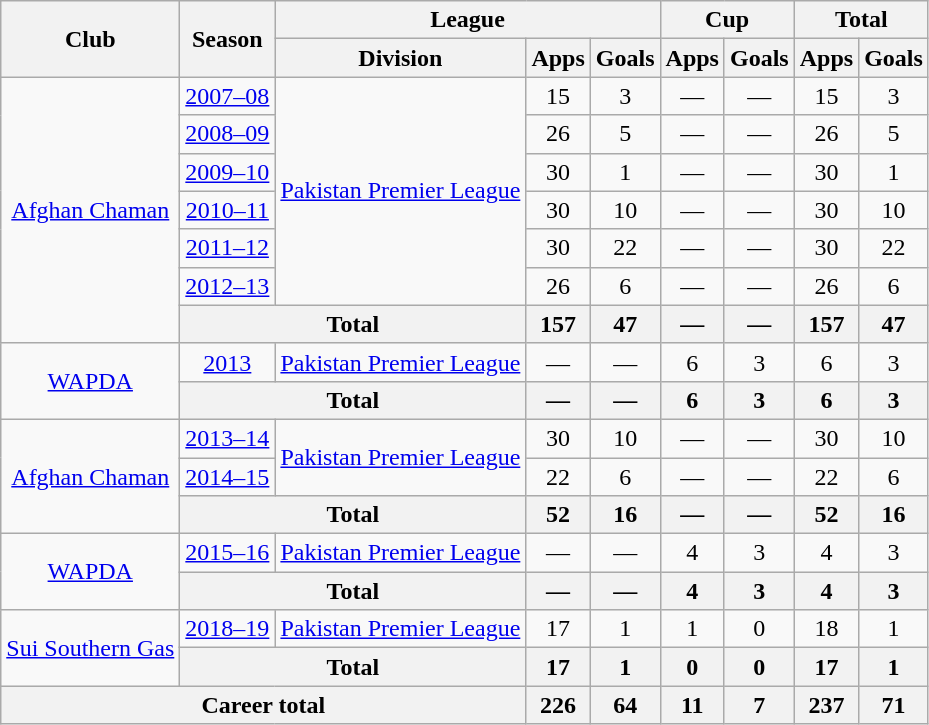<table class="wikitable" style="text-align: center;">
<tr>
<th rowspan="2">Club</th>
<th rowspan="2">Season</th>
<th colspan="3">League</th>
<th colspan="2">Cup</th>
<th colspan="2">Total</th>
</tr>
<tr>
<th>Division</th>
<th>Apps</th>
<th>Goals</th>
<th>Apps</th>
<th>Goals</th>
<th>Apps</th>
<th>Goals</th>
</tr>
<tr>
<td rowspan="7"><a href='#'>Afghan Chaman</a></td>
<td><a href='#'>2007–08</a></td>
<td rowspan="6"><a href='#'>Pakistan Premier League</a></td>
<td>15</td>
<td>3</td>
<td>—</td>
<td>—</td>
<td>15</td>
<td>3</td>
</tr>
<tr>
<td><a href='#'>2008–09</a></td>
<td>26</td>
<td>5</td>
<td>—</td>
<td>—</td>
<td>26</td>
<td>5</td>
</tr>
<tr>
<td><a href='#'>2009–10</a></td>
<td>30</td>
<td>1</td>
<td>—</td>
<td>—</td>
<td>30</td>
<td>1</td>
</tr>
<tr>
<td><a href='#'>2010–11</a></td>
<td>30</td>
<td>10</td>
<td>—</td>
<td>—</td>
<td>30</td>
<td>10</td>
</tr>
<tr>
<td><a href='#'>2011–12</a></td>
<td>30</td>
<td>22</td>
<td>—</td>
<td>—</td>
<td>30</td>
<td>22</td>
</tr>
<tr>
<td><a href='#'>2012–13</a></td>
<td>26</td>
<td>6</td>
<td>—</td>
<td>—</td>
<td>26</td>
<td>6</td>
</tr>
<tr>
<th colspan="2">Total</th>
<th>157</th>
<th>47</th>
<th>—</th>
<th>—</th>
<th>157</th>
<th>47</th>
</tr>
<tr>
<td rowspan="2"><a href='#'>WAPDA</a></td>
<td><a href='#'>2013</a></td>
<td><a href='#'>Pakistan Premier League</a></td>
<td>—</td>
<td>—</td>
<td>6</td>
<td>3</td>
<td>6</td>
<td>3</td>
</tr>
<tr>
<th colspan="2">Total</th>
<th>—</th>
<th>—</th>
<th>6</th>
<th>3</th>
<th>6</th>
<th>3</th>
</tr>
<tr>
<td rowspan="3"><a href='#'>Afghan Chaman</a></td>
<td><a href='#'>2013–14</a></td>
<td rowspan="2"><a href='#'>Pakistan Premier League</a></td>
<td>30</td>
<td>10</td>
<td>—</td>
<td>—</td>
<td>30</td>
<td>10</td>
</tr>
<tr>
<td><a href='#'>2014–15</a></td>
<td>22</td>
<td>6</td>
<td>—</td>
<td>—</td>
<td>22</td>
<td>6</td>
</tr>
<tr>
<th colspan="2">Total</th>
<th>52</th>
<th>16</th>
<th>—</th>
<th>—</th>
<th>52</th>
<th>16</th>
</tr>
<tr>
<td rowspan="2"><a href='#'>WAPDA</a></td>
<td><a href='#'>2015–16</a></td>
<td><a href='#'>Pakistan Premier League</a></td>
<td>—</td>
<td>—</td>
<td>4</td>
<td>3</td>
<td>4</td>
<td>3</td>
</tr>
<tr>
<th colspan="2">Total</th>
<th>—</th>
<th>—</th>
<th>4</th>
<th>3</th>
<th>4</th>
<th>3</th>
</tr>
<tr>
<td rowspan="2"><a href='#'>Sui Southern Gas</a></td>
<td><a href='#'>2018–19</a></td>
<td><a href='#'>Pakistan Premier League</a></td>
<td>17</td>
<td>1</td>
<td>1</td>
<td>0</td>
<td>18</td>
<td>1</td>
</tr>
<tr>
<th colspan="2">Total</th>
<th>17</th>
<th>1</th>
<th>0</th>
<th>0</th>
<th>17</th>
<th>1</th>
</tr>
<tr>
<th colspan="3">Career total</th>
<th>226</th>
<th>64</th>
<th>11</th>
<th>7</th>
<th>237</th>
<th>71</th>
</tr>
</table>
